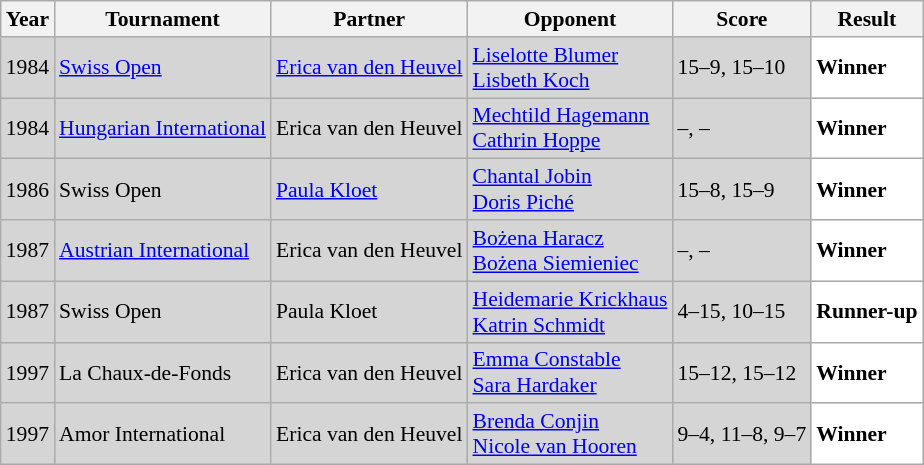<table class="sortable wikitable" style="font-size:90%;">
<tr>
<th>Year</th>
<th>Tournament</th>
<th>Partner</th>
<th>Opponent</th>
<th>Score</th>
<th>Result</th>
</tr>
<tr style="background:#D5D5D5">
<td align="center">1984</td>
<td align="left"><a href='#'>Swiss Open</a></td>
<td align="left"> <a href='#'>Erica van den Heuvel</a></td>
<td align="left"> <a href='#'>Liselotte Blumer</a><br> <a href='#'>Lisbeth Koch</a></td>
<td align="left">15–9, 15–10</td>
<td style="text-align:left; background:white"> <strong>Winner</strong></td>
</tr>
<tr style="background:#D5D5D5">
<td align="center">1984</td>
<td align="left"><a href='#'>Hungarian International</a></td>
<td align="left"> Erica van den Heuvel</td>
<td align="left"> <a href='#'>Mechtild Hagemann</a><br> <a href='#'>Cathrin Hoppe</a></td>
<td align="left">–, –</td>
<td style="text-align:left; background:white"> <strong>Winner</strong></td>
</tr>
<tr style="background:#D5D5D5">
<td align="center">1986</td>
<td align="left">Swiss Open</td>
<td align="left"> <a href='#'>Paula Kloet</a></td>
<td align="left"> <a href='#'>Chantal Jobin</a><br> <a href='#'>Doris Piché</a></td>
<td align="left">15–8, 15–9</td>
<td style="text-align:left; background:white"> <strong>Winner</strong></td>
</tr>
<tr style="background:#D5D5D5">
<td align="center">1987</td>
<td align="left"><a href='#'>Austrian International</a></td>
<td align="left"> Erica van den Heuvel</td>
<td align="left"> <a href='#'>Bożena Haracz</a><br> <a href='#'>Bożena Siemieniec</a></td>
<td align="left">–, –</td>
<td style="text-align:left; background:white"> <strong>Winner</strong></td>
</tr>
<tr style="background:#D5D5D5">
<td align="center">1987</td>
<td align="left">Swiss Open</td>
<td align="left"> Paula Kloet</td>
<td align="left"> <a href='#'>Heidemarie Krickhaus</a><br> <a href='#'>Katrin Schmidt</a></td>
<td align="left">4–15, 10–15</td>
<td style="text-align:left; background:white"> <strong>Runner-up</strong></td>
</tr>
<tr style="background:#D5D5D5">
<td align="center">1997</td>
<td align="left">La Chaux-de-Fonds</td>
<td align="left"> Erica van den Heuvel</td>
<td align="left"> <a href='#'>Emma Constable</a><br> <a href='#'>Sara Hardaker</a></td>
<td align="left">15–12, 15–12</td>
<td style="text-align:left; background:white"> <strong>Winner</strong></td>
</tr>
<tr style="background:#D5D5D5">
<td align="center">1997</td>
<td align="left">Amor International</td>
<td align="left"> Erica van den Heuvel</td>
<td align="left"> <a href='#'>Brenda Conjin</a><br> <a href='#'>Nicole van Hooren</a></td>
<td align="left">9–4, 11–8, 9–7</td>
<td style="text-align:left; background:white"> <strong>Winner</strong></td>
</tr>
</table>
